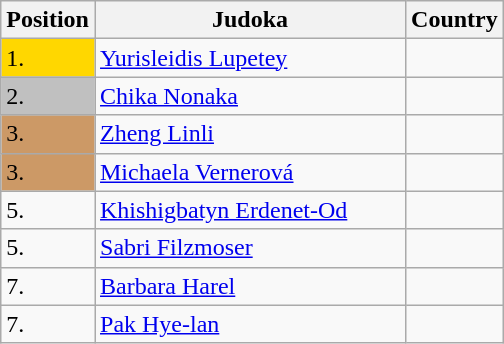<table class=wikitable>
<tr>
<th width=10>Position</th>
<th width=200>Judoka</th>
<th width=10>Country</th>
</tr>
<tr>
<td bgcolor=gold>1.</td>
<td><a href='#'>Yurisleidis Lupetey</a></td>
<td></td>
</tr>
<tr>
<td bgcolor="silver">2.</td>
<td><a href='#'>Chika Nonaka</a></td>
<td></td>
</tr>
<tr>
<td bgcolor="CC9966">3.</td>
<td><a href='#'>Zheng Linli</a></td>
<td></td>
</tr>
<tr>
<td bgcolor="CC9966">3.</td>
<td><a href='#'>Michaela Vernerová</a></td>
<td></td>
</tr>
<tr>
<td>5.</td>
<td><a href='#'>Khishigbatyn Erdenet-Od</a></td>
<td></td>
</tr>
<tr>
<td>5.</td>
<td><a href='#'>Sabri Filzmoser</a></td>
<td></td>
</tr>
<tr>
<td>7.</td>
<td><a href='#'>Barbara Harel</a></td>
<td></td>
</tr>
<tr>
<td>7.</td>
<td><a href='#'>Pak Hye-lan</a></td>
<td></td>
</tr>
</table>
